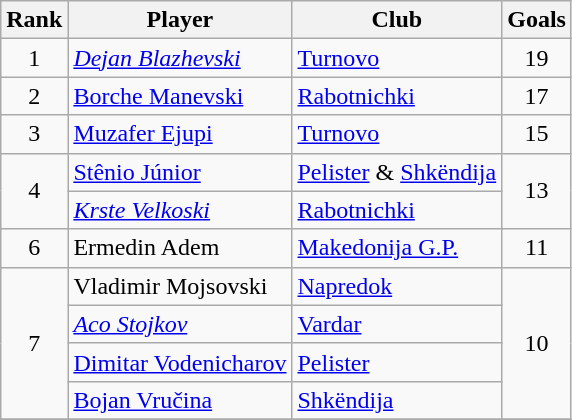<table class="wikitable" style="text-align:center">
<tr>
<th>Rank</th>
<th>Player</th>
<th>Club</th>
<th>Goals</th>
</tr>
<tr>
<td>1</td>
<td align="left"> <em><a href='#'>Dejan Blazhevski</a></em></td>
<td align="left"><a href='#'>Turnovo</a></td>
<td>19</td>
</tr>
<tr>
<td>2</td>
<td align="left"> <a href='#'>Borche Manevski</a></td>
<td align="left"><a href='#'>Rabotnichki</a></td>
<td>17</td>
</tr>
<tr>
<td>3</td>
<td align="left"> <a href='#'>Muzafer Ejupi</a></td>
<td align="left"><a href='#'>Turnovo</a></td>
<td>15</td>
</tr>
<tr>
<td rowspan="2">4</td>
<td align="left"> <a href='#'>Stênio Júnior</a></td>
<td align="left"><a href='#'>Pelister</a> & <a href='#'>Shkëndija</a></td>
<td rowspan="2">13</td>
</tr>
<tr>
<td align="left"> <em><a href='#'>Krste Velkoski</a></em></td>
<td align="left"><a href='#'>Rabotnichki</a></td>
</tr>
<tr>
<td>6</td>
<td align="left"> Ermedin Adem</td>
<td align="left"><a href='#'>Makedonija G.P.</a></td>
<td>11</td>
</tr>
<tr>
<td rowspan="4">7</td>
<td align="left"> Vladimir Mojsovski</td>
<td align="left"><a href='#'>Napredok</a></td>
<td rowspan="4">10</td>
</tr>
<tr>
<td align="left"> <em><a href='#'>Aco Stojkov</a></em></td>
<td align="left"><a href='#'>Vardar</a></td>
</tr>
<tr>
<td align="left"> <a href='#'>Dimitar Vodenicharov</a></td>
<td align="left"><a href='#'>Pelister</a></td>
</tr>
<tr>
<td align="left"> <a href='#'>Bojan Vručina</a></td>
<td align="left"><a href='#'>Shkëndija</a></td>
</tr>
<tr>
</tr>
</table>
